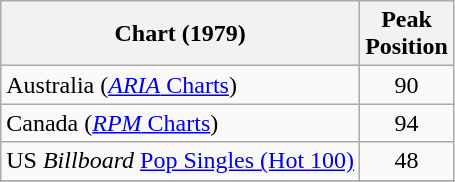<table class="wikitable sortable">
<tr>
<th align="left">Chart (1979)</th>
<th align="left">Peak<br>Position</th>
</tr>
<tr>
<td>Australia (<a href='#'><em>ARIA</em> Charts</a>)</td>
<td align="center">90</td>
</tr>
<tr>
<td>Canada (<a href='#'><em>RPM</em> Charts</a>)</td>
<td align="center">94</td>
</tr>
<tr>
<td>US <em>Billboard</em> <a href='#'>Pop Singles (Hot 100)</a></td>
<td align="center">48</td>
</tr>
<tr>
</tr>
</table>
